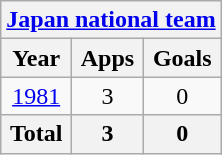<table class="wikitable" style="text-align:center">
<tr>
<th colspan=3><a href='#'>Japan national team</a></th>
</tr>
<tr>
<th>Year</th>
<th>Apps</th>
<th>Goals</th>
</tr>
<tr>
<td><a href='#'>1981</a></td>
<td>3</td>
<td>0</td>
</tr>
<tr>
<th>Total</th>
<th>3</th>
<th>0</th>
</tr>
</table>
